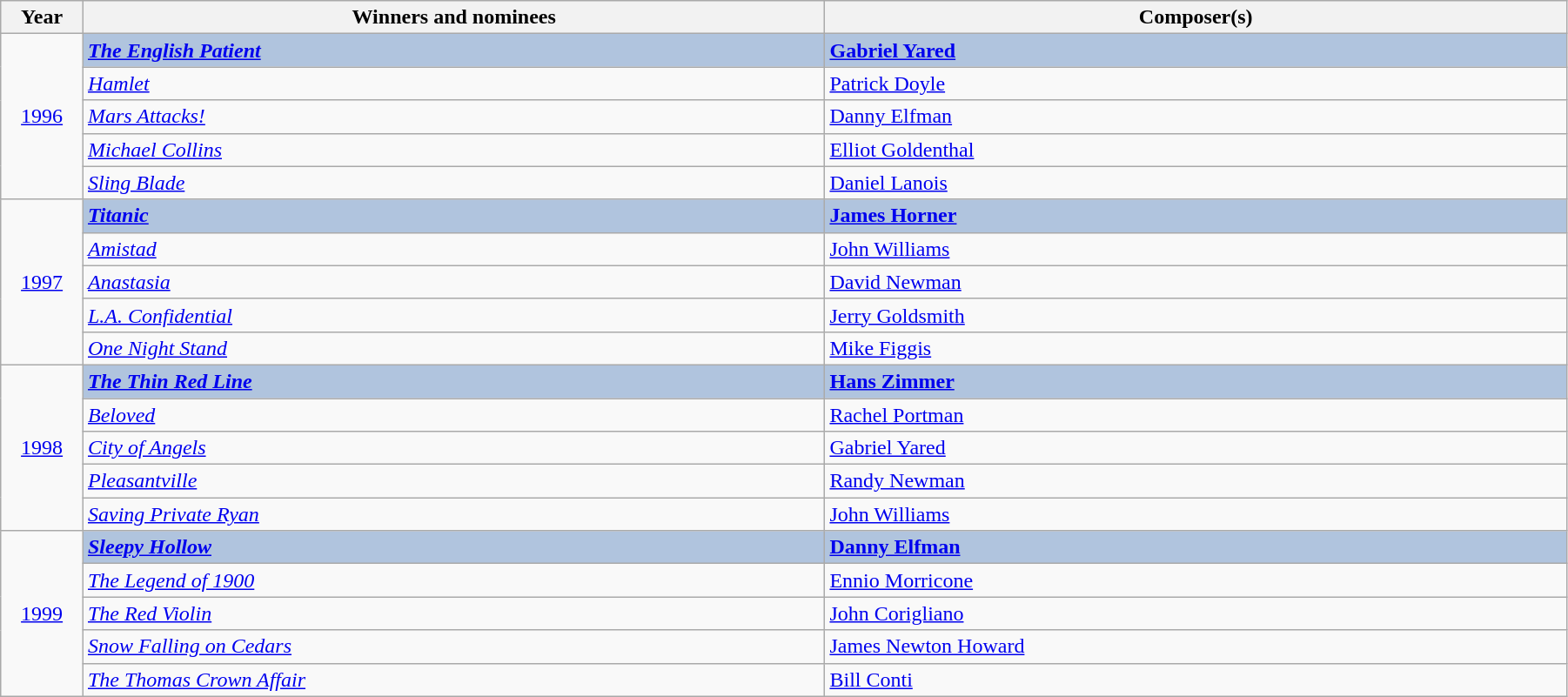<table class="wikitable" width="95%" cellpadding="5">
<tr>
<th width="5%">Year</th>
<th width="45%">Winners and nominees</th>
<th width="45%">Composer(s)</th>
</tr>
<tr>
<td rowspan="5" style="text-align:center;"><a href='#'>1996</a></td>
<td style="background:#B0C4DE;"><strong><em><a href='#'>The English Patient</a></em></strong></td>
<td style="background:#B0C4DE;"><strong><a href='#'>Gabriel Yared</a></strong></td>
</tr>
<tr>
<td><em><a href='#'>Hamlet</a></em></td>
<td><a href='#'>Patrick Doyle</a></td>
</tr>
<tr>
<td><em><a href='#'>Mars Attacks!</a></em></td>
<td><a href='#'>Danny Elfman</a></td>
</tr>
<tr>
<td><em><a href='#'>Michael Collins</a></em></td>
<td><a href='#'>Elliot Goldenthal</a></td>
</tr>
<tr>
<td><em><a href='#'>Sling Blade</a></em></td>
<td><a href='#'>Daniel Lanois</a></td>
</tr>
<tr>
<td rowspan="5" style="text-align:center;"><a href='#'>1997</a></td>
<td style="background:#B0C4DE;"><strong><em><a href='#'>Titanic</a></em></strong></td>
<td style="background:#B0C4DE;"><strong><a href='#'>James Horner</a></strong></td>
</tr>
<tr>
<td><em><a href='#'>Amistad</a></em></td>
<td><a href='#'>John Williams</a></td>
</tr>
<tr>
<td><em><a href='#'>Anastasia</a></em></td>
<td><a href='#'>David Newman</a></td>
</tr>
<tr>
<td><em><a href='#'>L.A. Confidential</a></em></td>
<td><a href='#'>Jerry Goldsmith</a></td>
</tr>
<tr>
<td><em><a href='#'>One Night Stand</a></em></td>
<td><a href='#'>Mike Figgis</a></td>
</tr>
<tr>
<td rowspan="5" style="text-align:center;"><a href='#'>1998</a></td>
<td style="background:#B0C4DE;"><strong><em><a href='#'>The Thin Red Line</a></em></strong></td>
<td style="background:#B0C4DE;"><strong><a href='#'>Hans Zimmer</a></strong></td>
</tr>
<tr>
<td><em><a href='#'>Beloved</a></em></td>
<td><a href='#'>Rachel Portman</a></td>
</tr>
<tr>
<td><em><a href='#'>City of Angels</a></em></td>
<td><a href='#'>Gabriel Yared</a></td>
</tr>
<tr>
<td><em><a href='#'>Pleasantville</a></em></td>
<td><a href='#'>Randy Newman</a></td>
</tr>
<tr>
<td><em><a href='#'>Saving Private Ryan</a></em></td>
<td><a href='#'>John Williams</a></td>
</tr>
<tr>
<td rowspan="5" style="text-align:center;"><a href='#'>1999</a></td>
<td style="background:#B0C4DE;"><strong><em><a href='#'>Sleepy Hollow</a></em></strong></td>
<td style="background:#B0C4DE;"><strong><a href='#'>Danny Elfman</a></strong></td>
</tr>
<tr>
<td><em><a href='#'>The Legend of 1900</a></em></td>
<td><a href='#'>Ennio Morricone</a></td>
</tr>
<tr>
<td><em><a href='#'>The Red Violin</a></em></td>
<td><a href='#'>John Corigliano</a></td>
</tr>
<tr>
<td><em><a href='#'>Snow Falling on Cedars</a></em></td>
<td><a href='#'>James Newton Howard</a></td>
</tr>
<tr>
<td><em><a href='#'>The Thomas Crown Affair</a></em></td>
<td><a href='#'>Bill Conti</a></td>
</tr>
</table>
